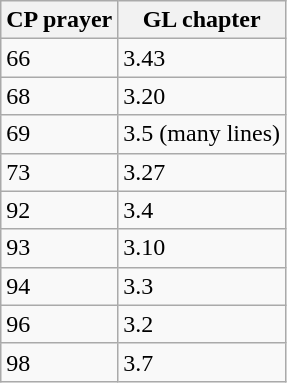<table class="wikitable sortable">
<tr>
<th>CP prayer</th>
<th>GL chapter</th>
</tr>
<tr>
<td>66</td>
<td>3.43</td>
</tr>
<tr>
<td>68</td>
<td>3.20</td>
</tr>
<tr>
<td>69</td>
<td>3.5 (many lines)</td>
</tr>
<tr>
<td>73</td>
<td>3.27</td>
</tr>
<tr>
<td>92</td>
<td>3.4</td>
</tr>
<tr>
<td>93</td>
<td>3.10</td>
</tr>
<tr>
<td>94</td>
<td>3.3</td>
</tr>
<tr>
<td>96</td>
<td>3.2</td>
</tr>
<tr>
<td>98</td>
<td>3.7</td>
</tr>
</table>
